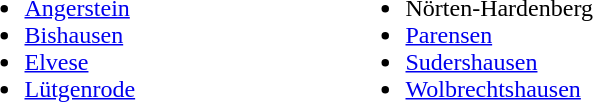<table>
<tr>
<td valign = "top" width = "250"><br><ul><li><a href='#'>Angerstein</a></li><li><a href='#'>Bishausen</a></li><li><a href='#'>Elvese</a></li><li><a href='#'>Lütgenrode</a></li></ul></td>
<td valign = "top" width = "250"><br><ul><li>Nörten-Hardenberg</li><li><a href='#'>Parensen</a></li><li><a href='#'>Sudershausen</a></li><li><a href='#'>Wolbrechtshausen</a></li></ul></td>
</tr>
</table>
